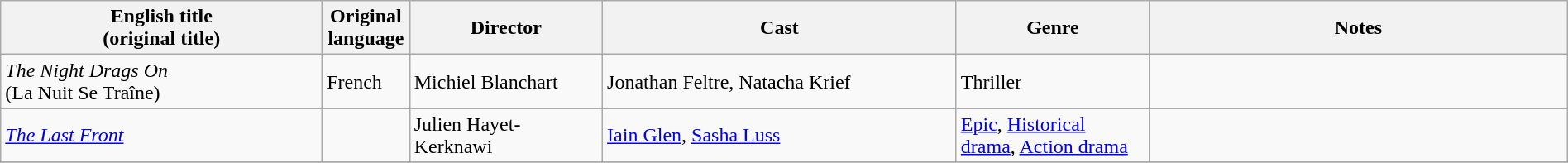<table class="wikitable" width= "100%">
<tr>
<th width=20%>English title <br> (original title)</th>
<th width=5%>Original language</th>
<th width=12%>Director</th>
<th width=22%>Cast</th>
<th width=12%>Genre</th>
<th width=26%>Notes</th>
</tr>
<tr>
<td><em>The Night Drags On</em> <br> (La Nuit Se Traîne)</td>
<td>French</td>
<td>Michiel Blanchart</td>
<td>Jonathan Feltre, Natacha Krief</td>
<td>Thriller</td>
</tr>
<tr>
<td><em><a href='#'>The Last Front</a></em></td>
<td></td>
<td>Julien Hayet-Kerknawi</td>
<td><a href='#'>Iain Glen</a>, <a href='#'>Sasha Luss</a></td>
<td><a href='#'>Epic</a>, <a href='#'>Historical drama</a>, <a href='#'>Action drama</a></td>
<td></td>
</tr>
<tr>
</tr>
</table>
